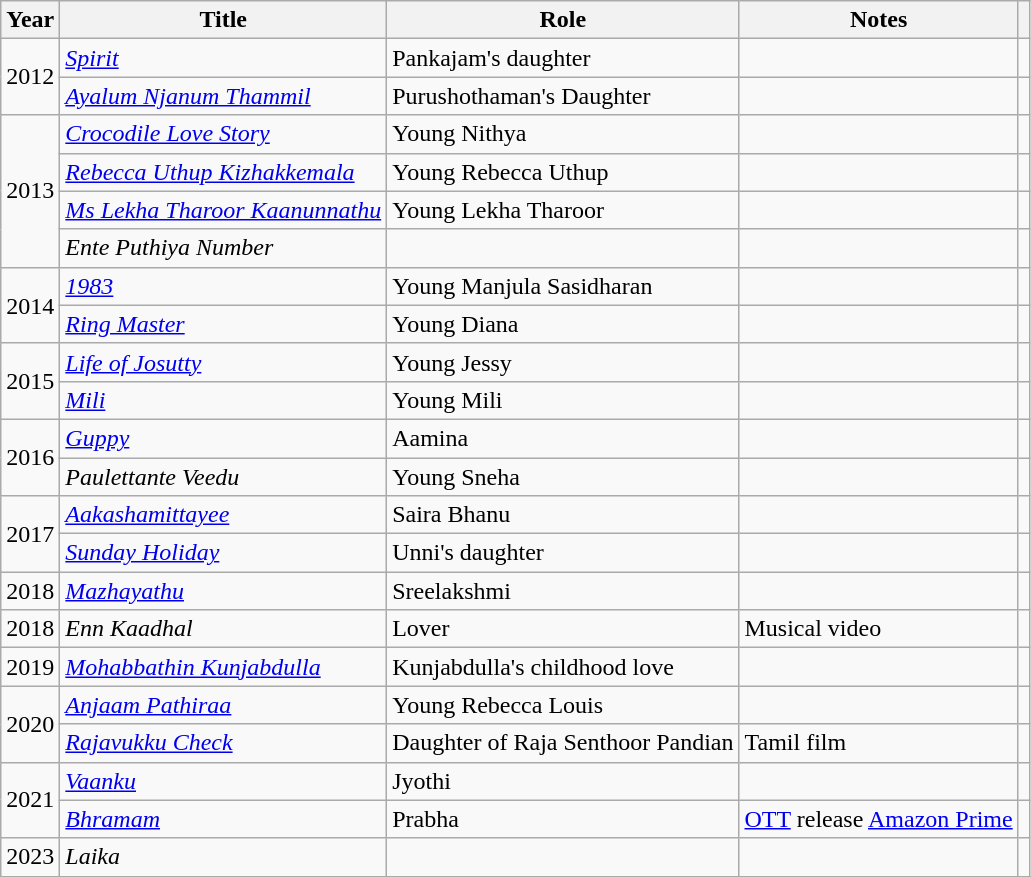<table class="wikitable sortable">
<tr>
<th>Year</th>
<th>Title</th>
<th>Role</th>
<th>Notes</th>
<th></th>
</tr>
<tr>
<td rowspan=2>2012</td>
<td><em><a href='#'>Spirit</a></em></td>
<td>Pankajam's daughter</td>
<td></td>
<td></td>
</tr>
<tr>
<td><em><a href='#'>Ayalum Njanum Thammil</a></em></td>
<td>Purushothaman's Daughter</td>
<td></td>
<td></td>
</tr>
<tr>
<td rowspan=4>2013</td>
<td><em><a href='#'>Crocodile Love Story</a></em></td>
<td>Young Nithya</td>
<td></td>
<td></td>
</tr>
<tr>
<td><em><a href='#'>Rebecca Uthup Kizhakkemala</a></em></td>
<td>Young Rebecca Uthup</td>
<td></td>
<td></td>
</tr>
<tr>
<td><em><a href='#'>Ms Lekha Tharoor Kaanunnathu</a></em></td>
<td>Young Lekha Tharoor</td>
<td></td>
<td></td>
</tr>
<tr>
<td><em>Ente Puthiya Number</em></td>
<td></td>
<td></td>
<td></td>
</tr>
<tr>
<td rowspan=2>2014</td>
<td><em><a href='#'>1983</a></em></td>
<td>Young Manjula Sasidharan</td>
<td></td>
<td></td>
</tr>
<tr>
<td><em><a href='#'>Ring Master</a></em></td>
<td>Young Diana</td>
<td></td>
<td></td>
</tr>
<tr>
<td rowspan=2>2015</td>
<td><em><a href='#'>Life of Josutty</a></em></td>
<td>Young Jessy</td>
<td></td>
<td></td>
</tr>
<tr>
<td><em><a href='#'>Mili</a></em></td>
<td>Young Mili</td>
<td></td>
<td></td>
</tr>
<tr>
<td rowspan=2>2016</td>
<td><em><a href='#'>Guppy</a></em></td>
<td>Aamina</td>
<td></td>
<td></td>
</tr>
<tr>
<td><em>Paulettante Veedu</em></td>
<td>Young Sneha</td>
<td></td>
<td></td>
</tr>
<tr>
<td rowspan=2>2017</td>
<td><em><a href='#'>Aakashamittayee</a></em></td>
<td>Saira Bhanu</td>
<td></td>
<td></td>
</tr>
<tr>
<td><em><a href='#'>Sunday Holiday</a></em></td>
<td>Unni's daughter</td>
<td></td>
<td></td>
</tr>
<tr>
<td>2018</td>
<td><em><a href='#'>Mazhayathu</a></em></td>
<td>Sreelakshmi</td>
<td></td>
<td></td>
</tr>
<tr>
<td>2018</td>
<td><em>Enn Kaadhal</em></td>
<td>Lover</td>
<td>Musical video</td>
<td></td>
</tr>
<tr>
<td>2019</td>
<td><em><a href='#'>Mohabbathin Kunjabdulla</a></em></td>
<td>Kunjabdulla's childhood love</td>
<td></td>
<td></td>
</tr>
<tr>
<td rowspan=2>2020</td>
<td><em><a href='#'>Anjaam Pathiraa</a></em></td>
<td>Young Rebecca Louis</td>
<td></td>
<td></td>
</tr>
<tr>
<td><em><a href='#'>Rajavukku Check</a></em></td>
<td>Daughter of Raja Senthoor Pandian</td>
<td>Tamil film</td>
<td></td>
</tr>
<tr>
<td rowspan=2>2021</td>
<td><em><a href='#'>Vaanku</a></em></td>
<td>Jyothi</td>
<td></td>
<td></td>
</tr>
<tr>
<td><em><a href='#'>Bhramam</a></em></td>
<td>Prabha</td>
<td><a href='#'>OTT</a> release <a href='#'>Amazon Prime</a></td>
<td></td>
</tr>
<tr>
<td>2023</td>
<td><em>Laika</em></td>
<td></td>
<td></td>
<td></td>
</tr>
<tr>
</tr>
</table>
